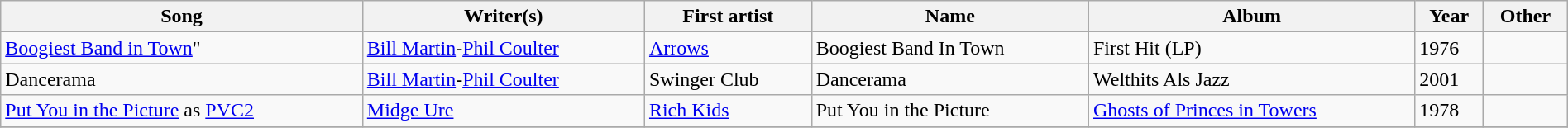<table class="wikitable sortable" style="margin:0.5em auto; clear: both; text-align: left; width:100%">
<tr>
<th>Song</th>
<th>Writer(s)</th>
<th>First artist</th>
<th>Name</th>
<th>Album</th>
<th>Year</th>
<th>Other</th>
</tr>
<tr>
<td><a href='#'>Boogiest Band in Town</a>"</td>
<td><a href='#'>Bill Martin</a>-<a href='#'>Phil Coulter</a></td>
<td><a href='#'>Arrows</a></td>
<td>Boogiest Band In Town</td>
<td>First Hit (LP)</td>
<td>1976</td>
<td></td>
</tr>
<tr>
<td>Dancerama</td>
<td><a href='#'>Bill Martin</a>-<a href='#'>Phil Coulter</a></td>
<td>Swinger Club</td>
<td>Dancerama</td>
<td>Welthits Als Jazz</td>
<td>2001</td>
<td></td>
</tr>
<tr>
<td><a href='#'>Put You in the Picture</a> as <a href='#'>PVC2</a></td>
<td><a href='#'>Midge Ure</a></td>
<td><a href='#'>Rich Kids</a></td>
<td>Put You in the Picture</td>
<td><a href='#'>Ghosts of Princes in Towers</a></td>
<td>1978</td>
<td></td>
</tr>
<tr>
</tr>
</table>
